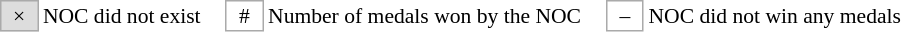<table style="font-size:90%">
<tr>
<td style="border:1px solid #aaa; background-color:#ddd; width:1.5em; text-align:center;">×</td>
<td style="padding-right:1em;">NOC did not exist</td>
<td style="border:1px solid #aaa; width:1.5em; text-align:center;">#</td>
<td style="padding-right:1em;">Number of medals won by the NOC</td>
<td style="border:1px solid #aaa; width:1.5em; text-align:center;">–</td>
<td style="padding-right:1em;">NOC did not win any medals</td>
</tr>
</table>
